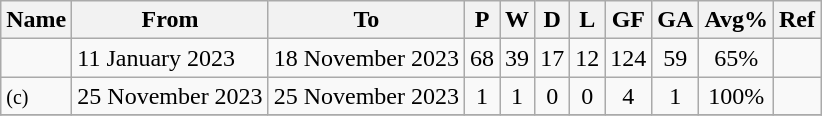<table class="wikitable sortable">
<tr>
<th>Name</th>
<th>From</th>
<th class="unsortable">To</th>
<th>P</th>
<th>W</th>
<th>D</th>
<th>L</th>
<th>GF</th>
<th>GA</th>
<th>Avg%</th>
<th>Ref</th>
</tr>
<tr>
<td align=left> </td>
<td align=left>11 January 2023</td>
<td align=left>18 November 2023</td>
<td align=center>68</td>
<td align=center>39</td>
<td align=center>17</td>
<td align=center>12</td>
<td align=center>124</td>
<td align=center>59</td>
<td align=center>65%</td>
<td align=center></td>
</tr>
<tr>
<td align=left>  <small>(c)</small></td>
<td align=left>25 November 2023</td>
<td align=left>25 November 2023</td>
<td align=center>1</td>
<td align=center>1</td>
<td align=center>0</td>
<td align=center>0</td>
<td align=center>4</td>
<td align=center>1</td>
<td align=center>100%</td>
<td align=center></td>
</tr>
<tr>
</tr>
</table>
